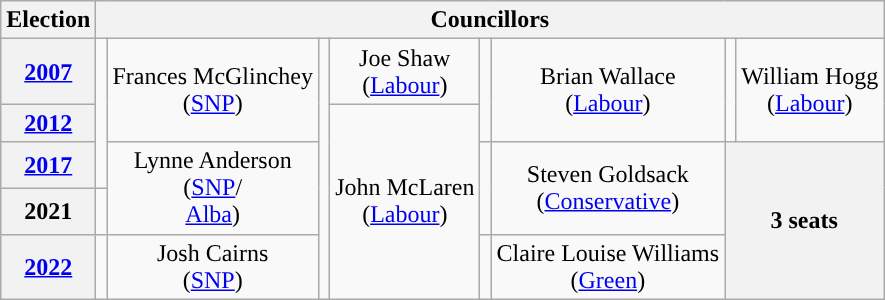<table class="wikitable" style="text-align:center">
<tr>
<th>Election</th>
<th colspan=8>Councillors</th>
</tr>
<tr>
<th><a href='#'>2007</a></th>
<td rowspan=3; style="background-color: "></td>
<td rowspan=2>Frances McGlinchey<br>(<a href='#'>SNP</a>)</td>
<td rowspan=5; style="background-color: "></td>
<td rowspan=1>Joe Shaw<br>(<a href='#'>Labour</a>)</td>
<td rowspan=2; style="background-color: "></td>
<td rowspan=2>Brian Wallace<br>(<a href='#'>Labour</a>)</td>
<td rowspan=2; style="background-color: "></td>
<td rowspan=2>William Hogg<br>(<a href='#'>Labour</a>)</td>
</tr>
<tr>
<th><a href='#'>2012</a></th>
<td rowspan=4>John McLaren<br>(<a href='#'>Labour</a>)</td>
</tr>
<tr>
<th><a href='#'>2017</a></th>
<td rowspan=2>Lynne Anderson<br>(<a href='#'>SNP</a>/<br><a href='#'>Alba</a>)</td>
<td rowspan=2; style="background-color: "></td>
<td rowspan=2>Steven Goldsack<br>(<a href='#'>Conservative</a>)</td>
<th colspan=3; rowspan=3>3 seats</th>
</tr>
<tr>
<th>2021</th>
<td rowspan=1; style="background-color: "></td>
</tr>
<tr>
<th><a href='#'>2022</a></th>
<td rowspan=1; style="background-color: "></td>
<td rowspan=1>Josh Cairns<br>(<a href='#'>SNP</a>)</td>
<td rowspan=1; style="background-color: "></td>
<td rowspan=1>Claire Louise Williams<br>(<a href='#'>Green</a>)</td>
</tr>
</table>
